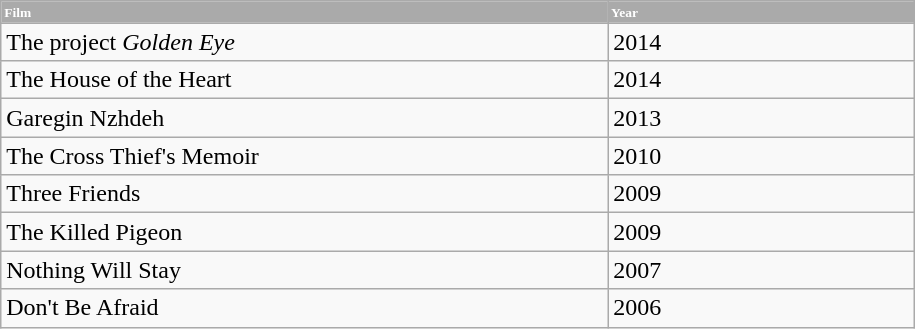<table class="wikitable">
<tr>
<th width="400px" style="font-size:9px;text-align:left;background-color:#aaa;color:#FFF;">Film</th>
<th width="200px" style="font-size:9px;text-align:left;background-color:#aaa;color:#FFF;">Year</th>
</tr>
<tr>
<td>The project <em>Golden Eye</em></td>
<td>2014</td>
</tr>
<tr>
<td>The House of the Heart</td>
<td>2014</td>
</tr>
<tr>
<td>Garegin Nzhdeh</td>
<td>2013</td>
</tr>
<tr>
<td>The Cross Thief's Memoir</td>
<td>2010</td>
</tr>
<tr>
<td>Three Friends</td>
<td>2009</td>
</tr>
<tr>
<td>The Killed Pigeon</td>
<td>2009</td>
</tr>
<tr>
<td>Nothing Will Stay</td>
<td>2007</td>
</tr>
<tr>
<td>Don't Be Afraid</td>
<td>2006</td>
</tr>
</table>
